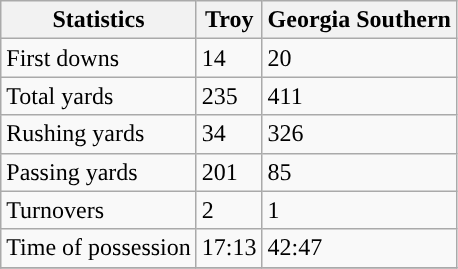<table class="wikitable">
<tr>
<th>Statistics</th>
<th>Troy</th>
<th>Georgia Southern</th>
</tr>
<tr>
<td>First downs</td>
<td>14</td>
<td>20</td>
</tr>
<tr>
<td>Total yards</td>
<td>235</td>
<td>411</td>
</tr>
<tr>
<td>Rushing yards</td>
<td>34</td>
<td>326</td>
</tr>
<tr>
<td>Passing yards</td>
<td>201</td>
<td>85</td>
</tr>
<tr>
<td>Turnovers</td>
<td>2</td>
<td>1</td>
</tr>
<tr>
<td>Time of possession</td>
<td>17:13</td>
<td>42:47</td>
</tr>
<tr>
</tr>
</table>
